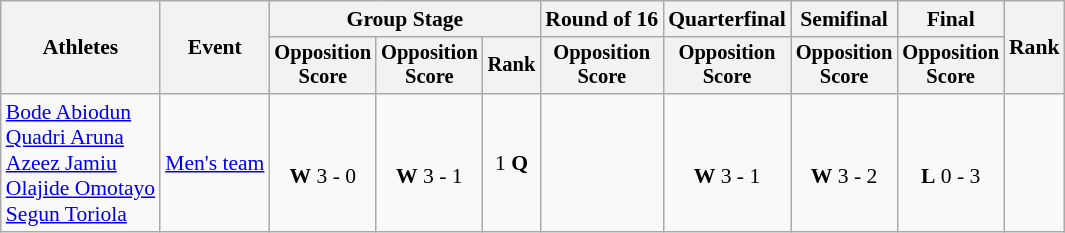<table class="wikitable" style="font-size:90%">
<tr>
<th rowspan=2>Athletes</th>
<th rowspan=2>Event</th>
<th colspan=3>Group Stage</th>
<th>Round of 16</th>
<th>Quarterfinal</th>
<th>Semifinal</th>
<th>Final</th>
<th rowspan=2>Rank</th>
</tr>
<tr style="font-size:95%">
<th>Opposition<br>Score</th>
<th>Opposition<br>Score</th>
<th>Rank</th>
<th>Opposition<br>Score</th>
<th>Opposition<br>Score</th>
<th>Opposition<br>Score</th>
<th>Opposition<br>Score</th>
</tr>
<tr align=center>
<td align=left><a href='#'>Bode Abiodun</a><br><a href='#'>Quadri Aruna</a><br><a href='#'>Azeez Jamiu</a><br><a href='#'>Olajide Omotayo</a><br><a href='#'>Segun Toriola</a></td>
<td align=left><a href='#'>Men's team</a></td>
<td><br><strong>W</strong> 3 - 0</td>
<td><br><strong>W</strong> 3 - 1</td>
<td>1 <strong>Q</strong></td>
<td></td>
<td><br><strong>W</strong> 3 - 1</td>
<td><br><strong>W</strong> 3 - 2</td>
<td><br><strong>L</strong> 0 - 3</td>
<td></td>
</tr>
</table>
